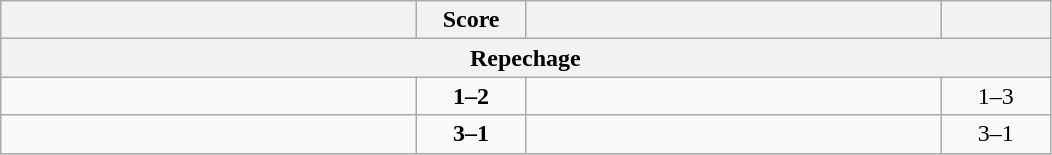<table class="wikitable" style="text-align: left; ">
<tr>
<th align="right" width="270"></th>
<th width="65">Score</th>
<th align="left" width="270"></th>
<th width="65"></th>
</tr>
<tr>
<th colspan=4>Repechage</th>
</tr>
<tr>
<td></td>
<td align="center"><strong>1–2</strong></td>
<td><strong></strong></td>
<td align=center>1–3 <strong></strong></td>
</tr>
<tr>
<td><strong></strong></td>
<td align="center"><strong>3–1</strong></td>
<td></td>
<td align=center>3–1 <strong></strong></td>
</tr>
</table>
